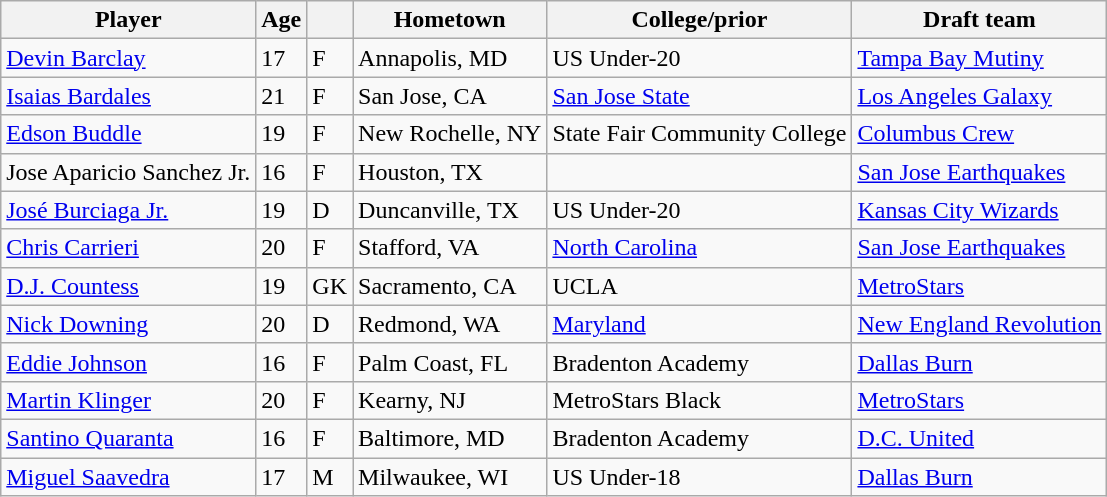<table class="wikitable">
<tr>
<th>Player</th>
<th>Age</th>
<th></th>
<th>Hometown</th>
<th>College/prior</th>
<th>Draft team</th>
</tr>
<tr>
<td> <a href='#'>Devin Barclay</a></td>
<td>17</td>
<td>F</td>
<td>Annapolis, MD</td>
<td>US Under-20</td>
<td><a href='#'>Tampa Bay Mutiny</a></td>
</tr>
<tr>
<td> <a href='#'>Isaias Bardales</a></td>
<td>21</td>
<td>F</td>
<td>San Jose, CA</td>
<td><a href='#'>San Jose State</a></td>
<td><a href='#'>Los Angeles Galaxy</a></td>
</tr>
<tr>
<td> <a href='#'>Edson Buddle</a></td>
<td>19</td>
<td>F</td>
<td>New Rochelle, NY</td>
<td>State Fair Community College</td>
<td><a href='#'>Columbus Crew</a></td>
</tr>
<tr>
<td> Jose Aparicio Sanchez Jr.</td>
<td>16</td>
<td>F</td>
<td>Houston, TX</td>
<td></td>
<td><a href='#'>San Jose Earthquakes</a></td>
</tr>
<tr>
<td> <a href='#'>José Burciaga Jr.</a></td>
<td>19</td>
<td>D</td>
<td>Duncanville, TX</td>
<td>US Under-20</td>
<td><a href='#'>Kansas City Wizards</a></td>
</tr>
<tr>
<td> <a href='#'>Chris Carrieri</a></td>
<td>20</td>
<td>F</td>
<td>Stafford, VA</td>
<td><a href='#'>North Carolina</a></td>
<td><a href='#'>San Jose Earthquakes</a></td>
</tr>
<tr>
<td> <a href='#'>D.J. Countess</a></td>
<td>19</td>
<td>GK</td>
<td>Sacramento, CA</td>
<td>UCLA</td>
<td><a href='#'>MetroStars</a></td>
</tr>
<tr>
<td> <a href='#'>Nick Downing</a></td>
<td>20</td>
<td>D</td>
<td>Redmond, WA</td>
<td><a href='#'>Maryland</a></td>
<td><a href='#'>New England Revolution</a></td>
</tr>
<tr>
<td> <a href='#'>Eddie Johnson</a></td>
<td>16</td>
<td>F</td>
<td>Palm Coast, FL</td>
<td>Bradenton Academy</td>
<td><a href='#'>Dallas Burn</a></td>
</tr>
<tr>
<td> <a href='#'>Martin Klinger</a></td>
<td>20</td>
<td>F</td>
<td>Kearny, NJ</td>
<td>MetroStars Black</td>
<td><a href='#'>MetroStars</a></td>
</tr>
<tr>
<td> <a href='#'>Santino Quaranta</a></td>
<td>16</td>
<td>F</td>
<td>Baltimore, MD</td>
<td>Bradenton Academy</td>
<td><a href='#'>D.C. United</a></td>
</tr>
<tr>
<td> <a href='#'>Miguel Saavedra</a></td>
<td>17</td>
<td>M</td>
<td>Milwaukee, WI</td>
<td>US Under-18</td>
<td><a href='#'>Dallas Burn</a></td>
</tr>
</table>
